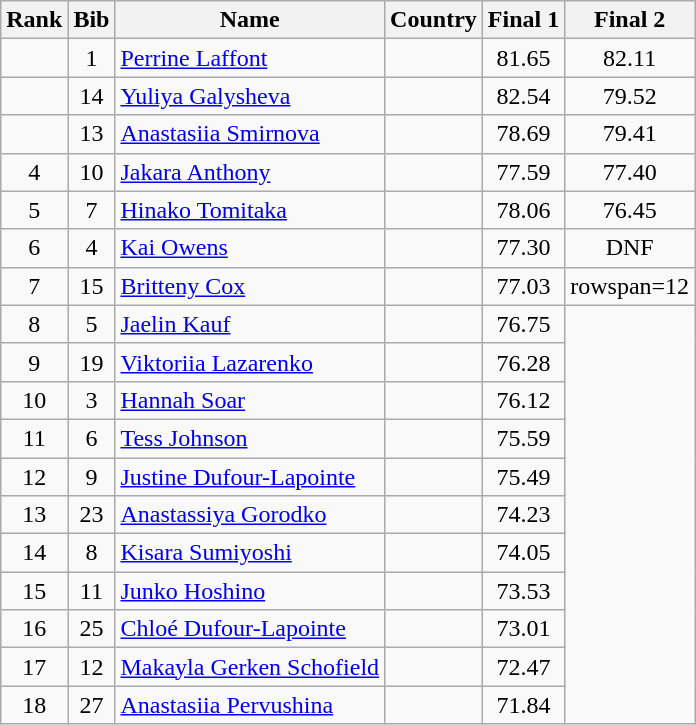<table class="wikitable sortable" style="text-align:center">
<tr>
<th>Rank</th>
<th>Bib</th>
<th>Name</th>
<th>Country</th>
<th>Final 1</th>
<th>Final 2</th>
</tr>
<tr>
<td></td>
<td>1</td>
<td align=left><a href='#'>Perrine Laffont</a></td>
<td align=left></td>
<td>81.65</td>
<td>82.11</td>
</tr>
<tr>
<td></td>
<td>14</td>
<td align=left><a href='#'>Yuliya Galysheva</a></td>
<td align=left></td>
<td>82.54</td>
<td>79.52</td>
</tr>
<tr>
<td></td>
<td>13</td>
<td align=left><a href='#'>Anastasiia Smirnova</a></td>
<td align=left></td>
<td>78.69</td>
<td>79.41</td>
</tr>
<tr>
<td>4</td>
<td>10</td>
<td align=left><a href='#'>Jakara Anthony</a></td>
<td align=left></td>
<td>77.59</td>
<td>77.40</td>
</tr>
<tr>
<td>5</td>
<td>7</td>
<td align=left><a href='#'>Hinako Tomitaka</a></td>
<td align=left></td>
<td>78.06</td>
<td>76.45</td>
</tr>
<tr>
<td>6</td>
<td>4</td>
<td align=left><a href='#'>Kai Owens</a></td>
<td align=left></td>
<td>77.30</td>
<td>DNF</td>
</tr>
<tr>
<td>7</td>
<td>15</td>
<td align=left><a href='#'>Britteny Cox</a></td>
<td align=left></td>
<td>77.03</td>
<td>rowspan=12 </td>
</tr>
<tr>
<td>8</td>
<td>5</td>
<td align=left><a href='#'>Jaelin Kauf</a></td>
<td align=left></td>
<td>76.75</td>
</tr>
<tr>
<td>9</td>
<td>19</td>
<td align=left><a href='#'>Viktoriia Lazarenko</a></td>
<td align=left></td>
<td>76.28</td>
</tr>
<tr>
<td>10</td>
<td>3</td>
<td align=left><a href='#'>Hannah Soar</a></td>
<td align=left></td>
<td>76.12</td>
</tr>
<tr>
<td>11</td>
<td>6</td>
<td align=left><a href='#'>Tess Johnson</a></td>
<td align=left></td>
<td>75.59</td>
</tr>
<tr>
<td>12</td>
<td>9</td>
<td align=left><a href='#'>Justine Dufour-Lapointe</a></td>
<td align=left></td>
<td>75.49</td>
</tr>
<tr>
<td>13</td>
<td>23</td>
<td align=left><a href='#'>Anastassiya Gorodko</a></td>
<td align=left></td>
<td>74.23</td>
</tr>
<tr>
<td>14</td>
<td>8</td>
<td align=left><a href='#'>Kisara Sumiyoshi</a></td>
<td align=left></td>
<td>74.05</td>
</tr>
<tr>
<td>15</td>
<td>11</td>
<td align=left><a href='#'>Junko Hoshino</a></td>
<td align=left></td>
<td>73.53</td>
</tr>
<tr>
<td>16</td>
<td>25</td>
<td align=left><a href='#'>Chloé Dufour-Lapointe</a></td>
<td align=left></td>
<td>73.01</td>
</tr>
<tr>
<td>17</td>
<td>12</td>
<td align=left><a href='#'>Makayla Gerken Schofield</a></td>
<td align=left></td>
<td>72.47</td>
</tr>
<tr>
<td>18</td>
<td>27</td>
<td align=left><a href='#'>Anastasiia Pervushina</a></td>
<td align=left></td>
<td>71.84</td>
</tr>
</table>
